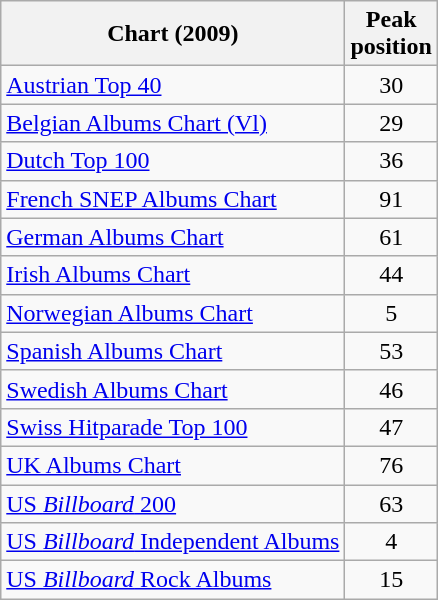<table class="wikitable sortable">
<tr>
<th>Chart (2009)</th>
<th>Peak<br> position</th>
</tr>
<tr>
<td><a href='#'>Austrian Top 40</a></td>
<td style="text-align:center;">30</td>
</tr>
<tr>
<td><a href='#'>Belgian Albums Chart (Vl)</a></td>
<td style="text-align:center;">29</td>
</tr>
<tr>
<td><a href='#'>Dutch Top 100</a></td>
<td style="text-align:center;">36</td>
</tr>
<tr>
<td><a href='#'>French SNEP Albums Chart</a></td>
<td style="text-align:center;">91</td>
</tr>
<tr>
<td><a href='#'>German Albums Chart</a></td>
<td style="text-align:center;">61</td>
</tr>
<tr>
<td><a href='#'>Irish Albums Chart</a></td>
<td style="text-align:center;">44</td>
</tr>
<tr>
<td><a href='#'>Norwegian Albums Chart</a></td>
<td style="text-align:center;">5</td>
</tr>
<tr>
<td><a href='#'>Spanish Albums Chart</a></td>
<td style="text-align:center;">53</td>
</tr>
<tr>
<td><a href='#'>Swedish Albums Chart</a></td>
<td style="text-align:center;">46</td>
</tr>
<tr>
<td><a href='#'>Swiss Hitparade Top 100</a></td>
<td style="text-align:center;">47</td>
</tr>
<tr>
<td><a href='#'>UK Albums Chart</a></td>
<td style="text-align:center;">76</td>
</tr>
<tr>
<td><a href='#'>US <em>Billboard</em> 200</a></td>
<td style="text-align:center;">63</td>
</tr>
<tr>
<td><a href='#'>US <em>Billboard</em> Independent Albums</a></td>
<td style="text-align:center;">4</td>
</tr>
<tr>
<td><a href='#'>US <em>Billboard</em> Rock Albums</a></td>
<td style="text-align:center;">15</td>
</tr>
</table>
